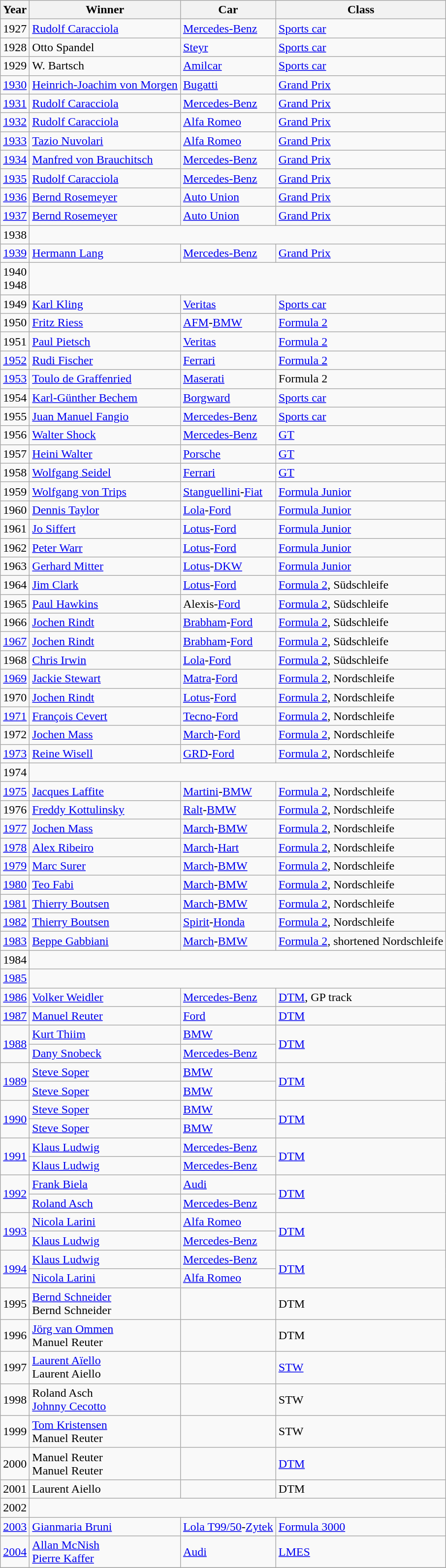<table class="wikitable">
<tr>
<th>Year</th>
<th>Winner</th>
<th>Car</th>
<th>Class</th>
</tr>
<tr>
<td>1927</td>
<td> <a href='#'>Rudolf Caracciola</a></td>
<td><a href='#'>Mercedes-Benz</a></td>
<td><a href='#'>Sports car</a></td>
</tr>
<tr>
<td>1928</td>
<td> Otto Spandel</td>
<td><a href='#'>Steyr</a></td>
<td><a href='#'>Sports car</a></td>
</tr>
<tr>
<td>1929</td>
<td> W. Bartsch</td>
<td><a href='#'>Amilcar</a></td>
<td><a href='#'>Sports car</a></td>
</tr>
<tr>
<td><a href='#'>1930</a></td>
<td> <a href='#'>Heinrich-Joachim von Morgen</a></td>
<td><a href='#'>Bugatti</a></td>
<td><a href='#'>Grand Prix</a></td>
</tr>
<tr>
<td><a href='#'>1931</a></td>
<td> <a href='#'>Rudolf Caracciola</a></td>
<td><a href='#'>Mercedes-Benz</a></td>
<td><a href='#'>Grand Prix</a></td>
</tr>
<tr>
<td><a href='#'>1932</a></td>
<td> <a href='#'>Rudolf Caracciola</a></td>
<td><a href='#'>Alfa Romeo</a></td>
<td><a href='#'>Grand Prix</a></td>
</tr>
<tr>
<td><a href='#'>1933</a></td>
<td> <a href='#'>Tazio Nuvolari</a></td>
<td><a href='#'>Alfa Romeo</a></td>
<td><a href='#'>Grand Prix</a></td>
</tr>
<tr>
<td><a href='#'>1934</a></td>
<td> <a href='#'>Manfred von Brauchitsch</a></td>
<td><a href='#'>Mercedes-Benz</a></td>
<td><a href='#'>Grand Prix</a></td>
</tr>
<tr>
<td><a href='#'>1935</a></td>
<td> <a href='#'>Rudolf Caracciola</a></td>
<td><a href='#'>Mercedes-Benz</a></td>
<td><a href='#'>Grand Prix</a></td>
</tr>
<tr>
<td><a href='#'>1936</a></td>
<td> <a href='#'>Bernd Rosemeyer</a></td>
<td><a href='#'>Auto Union</a></td>
<td><a href='#'>Grand Prix</a></td>
</tr>
<tr>
<td><a href='#'>1937</a></td>
<td> <a href='#'>Bernd Rosemeyer</a></td>
<td><a href='#'>Auto Union</a></td>
<td><a href='#'>Grand Prix</a></td>
</tr>
<tr>
<td>1938</td>
<td colspan="3"></td>
</tr>
<tr>
<td><a href='#'>1939</a></td>
<td> <a href='#'>Hermann Lang</a></td>
<td><a href='#'>Mercedes-Benz</a></td>
<td><a href='#'>Grand Prix</a></td>
</tr>
<tr>
<td>1940<br>1948</td>
<td colspan="3"></td>
</tr>
<tr>
<td>1949</td>
<td> <a href='#'>Karl Kling</a></td>
<td><a href='#'>Veritas</a></td>
<td><a href='#'>Sports car</a></td>
</tr>
<tr>
<td>1950</td>
<td> <a href='#'>Fritz Riess</a></td>
<td><a href='#'>AFM</a>-<a href='#'>BMW</a></td>
<td><a href='#'>Formula 2</a></td>
</tr>
<tr>
<td>1951</td>
<td> <a href='#'>Paul Pietsch</a></td>
<td><a href='#'>Veritas</a></td>
<td><a href='#'>Formula 2</a></td>
</tr>
<tr>
<td><a href='#'>1952</a></td>
<td> <a href='#'>Rudi Fischer</a></td>
<td><a href='#'>Ferrari</a></td>
<td><a href='#'>Formula 2</a></td>
</tr>
<tr>
<td><a href='#'>1953</a></td>
<td> <a href='#'>Toulo de Graffenried</a></td>
<td><a href='#'>Maserati</a></td>
<td>Formula 2</td>
</tr>
<tr>
<td>1954</td>
<td> <a href='#'>Karl-Günther Bechem</a></td>
<td><a href='#'>Borgward</a></td>
<td><a href='#'>Sports car</a></td>
</tr>
<tr>
<td>1955</td>
<td> <a href='#'>Juan Manuel Fangio</a></td>
<td><a href='#'>Mercedes-Benz</a></td>
<td><a href='#'>Sports car</a></td>
</tr>
<tr>
<td>1956</td>
<td> <a href='#'>Walter Shock</a></td>
<td><a href='#'>Mercedes-Benz</a></td>
<td><a href='#'>GT</a></td>
</tr>
<tr>
<td>1957</td>
<td> <a href='#'>Heini Walter</a></td>
<td><a href='#'>Porsche</a></td>
<td><a href='#'>GT</a></td>
</tr>
<tr>
<td>1958</td>
<td> <a href='#'>Wolfgang Seidel</a></td>
<td><a href='#'>Ferrari</a></td>
<td><a href='#'>GT</a></td>
</tr>
<tr>
<td>1959</td>
<td> <a href='#'>Wolfgang von Trips</a></td>
<td><a href='#'>Stanguellini</a>-<a href='#'>Fiat</a></td>
<td><a href='#'>Formula Junior</a></td>
</tr>
<tr>
<td>1960</td>
<td> <a href='#'>Dennis Taylor</a></td>
<td><a href='#'>Lola</a>-<a href='#'>Ford</a></td>
<td><a href='#'>Formula Junior</a></td>
</tr>
<tr>
<td>1961</td>
<td> <a href='#'>Jo Siffert</a></td>
<td><a href='#'>Lotus</a>-<a href='#'>Ford</a></td>
<td><a href='#'>Formula Junior</a></td>
</tr>
<tr>
<td>1962</td>
<td> <a href='#'>Peter Warr</a></td>
<td><a href='#'>Lotus</a>-<a href='#'>Ford</a></td>
<td><a href='#'>Formula Junior</a></td>
</tr>
<tr>
<td>1963</td>
<td> <a href='#'>Gerhard Mitter</a></td>
<td><a href='#'>Lotus</a>-<a href='#'>DKW</a></td>
<td><a href='#'>Formula Junior</a></td>
</tr>
<tr>
<td>1964</td>
<td> <a href='#'>Jim Clark</a></td>
<td><a href='#'>Lotus</a>-<a href='#'>Ford</a></td>
<td><a href='#'>Formula 2</a>, Südschleife</td>
</tr>
<tr>
<td>1965</td>
<td> <a href='#'>Paul Hawkins</a></td>
<td>Alexis-<a href='#'>Ford</a></td>
<td><a href='#'>Formula 2</a>, Südschleife</td>
</tr>
<tr>
<td>1966</td>
<td> <a href='#'>Jochen Rindt</a></td>
<td><a href='#'>Brabham</a>-<a href='#'>Ford</a></td>
<td><a href='#'>Formula 2</a>, Südschleife</td>
</tr>
<tr>
<td><a href='#'>1967</a></td>
<td> <a href='#'>Jochen Rindt</a></td>
<td><a href='#'>Brabham</a>-<a href='#'>Ford</a></td>
<td><a href='#'>Formula 2</a>, Südschleife</td>
</tr>
<tr>
<td>1968</td>
<td> <a href='#'>Chris Irwin</a></td>
<td><a href='#'>Lola</a>-<a href='#'>Ford</a></td>
<td><a href='#'>Formula 2</a>, Südschleife</td>
</tr>
<tr>
<td><a href='#'>1969</a></td>
<td> <a href='#'>Jackie Stewart</a></td>
<td><a href='#'>Matra</a>-<a href='#'>Ford</a></td>
<td><a href='#'>Formula 2</a>, Nordschleife</td>
</tr>
<tr>
<td>1970</td>
<td> <a href='#'>Jochen Rindt</a></td>
<td><a href='#'>Lotus</a>-<a href='#'>Ford</a></td>
<td><a href='#'>Formula 2</a>, Nordschleife</td>
</tr>
<tr>
<td><a href='#'>1971</a></td>
<td> <a href='#'>François Cevert</a></td>
<td><a href='#'>Tecno</a>-<a href='#'>Ford</a></td>
<td><a href='#'>Formula 2</a>, Nordschleife</td>
</tr>
<tr>
<td>1972</td>
<td> <a href='#'>Jochen Mass</a></td>
<td><a href='#'>March</a>-<a href='#'>Ford</a></td>
<td><a href='#'>Formula 2</a>, Nordschleife</td>
</tr>
<tr>
<td><a href='#'>1973</a></td>
<td> <a href='#'>Reine Wisell</a></td>
<td><a href='#'>GRD</a>-<a href='#'>Ford</a></td>
<td><a href='#'>Formula 2</a>, Nordschleife</td>
</tr>
<tr>
<td>1974</td>
<td colspan="3"></td>
</tr>
<tr>
<td><a href='#'>1975</a></td>
<td> <a href='#'>Jacques Laffite</a></td>
<td><a href='#'>Martini</a>-<a href='#'>BMW</a></td>
<td><a href='#'>Formula 2</a>, Nordschleife</td>
</tr>
<tr>
<td>1976</td>
<td> <a href='#'>Freddy Kottulinsky</a></td>
<td><a href='#'>Ralt</a>-<a href='#'>BMW</a></td>
<td><a href='#'>Formula 2</a>, Nordschleife</td>
</tr>
<tr>
<td><a href='#'>1977</a></td>
<td> <a href='#'>Jochen Mass</a></td>
<td><a href='#'>March</a>-<a href='#'>BMW</a></td>
<td><a href='#'>Formula 2</a>, Nordschleife</td>
</tr>
<tr>
<td><a href='#'>1978</a></td>
<td> <a href='#'>Alex Ribeiro</a></td>
<td><a href='#'>March</a>-<a href='#'>Hart</a></td>
<td><a href='#'>Formula 2</a>, Nordschleife</td>
</tr>
<tr>
<td><a href='#'>1979</a></td>
<td> <a href='#'>Marc Surer</a></td>
<td><a href='#'>March</a>-<a href='#'>BMW</a></td>
<td><a href='#'>Formula 2</a>, Nordschleife</td>
</tr>
<tr>
<td><a href='#'>1980</a></td>
<td> <a href='#'>Teo Fabi</a></td>
<td><a href='#'>March</a>-<a href='#'>BMW</a></td>
<td><a href='#'>Formula 2</a>, Nordschleife</td>
</tr>
<tr>
<td><a href='#'>1981</a></td>
<td> <a href='#'>Thierry Boutsen</a></td>
<td><a href='#'>March</a>-<a href='#'>BMW</a></td>
<td><a href='#'>Formula 2</a>, Nordschleife</td>
</tr>
<tr>
<td><a href='#'>1982</a></td>
<td> <a href='#'>Thierry Boutsen</a></td>
<td><a href='#'>Spirit</a>-<a href='#'>Honda</a></td>
<td><a href='#'>Formula 2</a>, Nordschleife</td>
</tr>
<tr>
<td><a href='#'>1983</a></td>
<td> <a href='#'>Beppe Gabbiani</a></td>
<td><a href='#'>March</a>-<a href='#'>BMW</a></td>
<td><a href='#'>Formula 2</a>, shortened Nordschleife</td>
</tr>
<tr>
<td>1984</td>
<td colspan="3"></td>
</tr>
<tr>
<td><a href='#'>1985</a></td>
<td colspan="3"></td>
</tr>
<tr>
<td><a href='#'>1986</a></td>
<td> <a href='#'>Volker Weidler</a></td>
<td><a href='#'>Mercedes-Benz</a></td>
<td><a href='#'>DTM</a>, GP track</td>
</tr>
<tr>
<td><a href='#'>1987</a></td>
<td> <a href='#'>Manuel Reuter</a></td>
<td><a href='#'>Ford</a></td>
<td><a href='#'>DTM</a></td>
</tr>
<tr>
<td rowspan='2'><a href='#'>1988</a></td>
<td> <a href='#'>Kurt Thiim</a></td>
<td><a href='#'>BMW</a></td>
<td rowspan='2'><a href='#'>DTM</a></td>
</tr>
<tr>
<td> <a href='#'>Dany Snobeck</a></td>
<td><a href='#'>Mercedes-Benz</a></td>
</tr>
<tr>
<td rowspan='2'><a href='#'>1989</a></td>
<td> <a href='#'>Steve Soper</a></td>
<td><a href='#'>BMW</a></td>
<td rowspan='2'><a href='#'>DTM</a></td>
</tr>
<tr>
<td> <a href='#'>Steve Soper</a></td>
<td><a href='#'>BMW</a></td>
</tr>
<tr>
<td rowspan='2'><a href='#'>1990</a></td>
<td> <a href='#'>Steve Soper</a></td>
<td><a href='#'>BMW</a></td>
<td rowspan='2'><a href='#'>DTM</a></td>
</tr>
<tr>
<td> <a href='#'>Steve Soper</a></td>
<td><a href='#'>BMW</a></td>
</tr>
<tr>
<td rowspan='2'><a href='#'>1991</a></td>
<td> <a href='#'>Klaus Ludwig</a></td>
<td><a href='#'>Mercedes-Benz</a></td>
<td rowspan='2'><a href='#'>DTM</a></td>
</tr>
<tr>
<td> <a href='#'>Klaus Ludwig</a></td>
<td><a href='#'>Mercedes-Benz</a></td>
</tr>
<tr>
<td rowspan='2'><a href='#'>1992</a></td>
<td> <a href='#'>Frank Biela</a></td>
<td><a href='#'>Audi</a></td>
<td rowspan='2'><a href='#'>DTM</a></td>
</tr>
<tr>
<td> <a href='#'>Roland Asch</a></td>
<td><a href='#'>Mercedes-Benz</a></td>
</tr>
<tr>
<td rowspan='2'><a href='#'>1993</a></td>
<td> <a href='#'>Nicola Larini</a></td>
<td><a href='#'>Alfa Romeo</a></td>
<td rowspan='2'><a href='#'>DTM</a></td>
</tr>
<tr>
<td> <a href='#'>Klaus Ludwig</a></td>
<td><a href='#'>Mercedes-Benz</a></td>
</tr>
<tr>
<td rowspan='2'><a href='#'>1994</a></td>
<td> <a href='#'>Klaus Ludwig</a></td>
<td><a href='#'>Mercedes-Benz</a></td>
<td rowspan='2'><a href='#'>DTM</a></td>
</tr>
<tr>
<td> <a href='#'>Nicola Larini</a></td>
<td><a href='#'>Alfa Romeo</a></td>
</tr>
<tr>
<td>1995</td>
<td> <a href='#'>Bernd Schneider</a><br> Bernd Schneider</td>
<td></td>
<td>DTM</td>
</tr>
<tr>
<td>1996</td>
<td> <a href='#'>Jörg van Ommen</a><br> Manuel Reuter</td>
<td></td>
<td>DTM</td>
</tr>
<tr>
<td>1997</td>
<td> <a href='#'>Laurent Aïello</a><br> Laurent Aiello</td>
<td></td>
<td><a href='#'>STW</a></td>
</tr>
<tr>
<td>1998</td>
<td> Roland Asch<br> <a href='#'>Johnny Cecotto</a></td>
<td></td>
<td>STW</td>
</tr>
<tr>
<td>1999</td>
<td> <a href='#'>Tom Kristensen</a><br> Manuel Reuter</td>
<td></td>
<td>STW</td>
</tr>
<tr>
<td>2000</td>
<td> Manuel Reuter<br> Manuel Reuter</td>
<td></td>
<td><a href='#'>DTM</a></td>
</tr>
<tr>
<td>2001</td>
<td> Laurent Aiello</td>
<td></td>
<td>DTM</td>
</tr>
<tr>
<td>2002</td>
<td colspan="3"></td>
</tr>
<tr>
<td><a href='#'>2003</a></td>
<td> <a href='#'>Gianmaria Bruni</a></td>
<td><a href='#'>Lola T99/50</a>-<a href='#'>Zytek</a></td>
<td><a href='#'>Formula 3000</a></td>
</tr>
<tr>
<td><a href='#'>2004</a></td>
<td> <a href='#'>Allan McNish</a><br> <a href='#'>Pierre Kaffer</a></td>
<td><a href='#'>Audi</a></td>
<td><a href='#'>LMES</a></td>
</tr>
<tr>
</tr>
</table>
